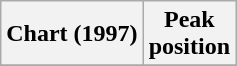<table class="wikitable plainrowheaders" style="text-align:center">
<tr>
<th scope="col">Chart (1997)</th>
<th scope="col">Peak<br>position</th>
</tr>
<tr>
</tr>
</table>
